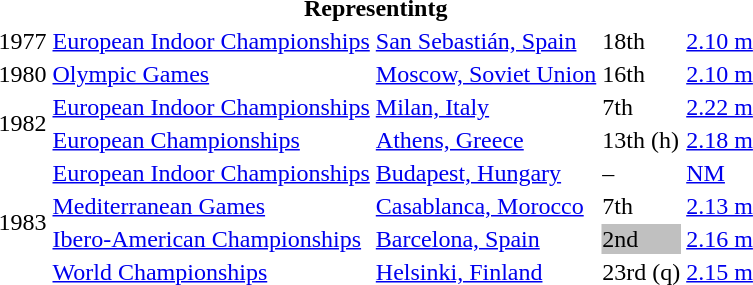<table>
<tr>
<th colspan="6">Representintg </th>
</tr>
<tr>
<td>1977</td>
<td><a href='#'>European Indoor Championships</a></td>
<td><a href='#'>San Sebastián, Spain</a></td>
<td>18th</td>
<td><a href='#'>2.10 m</a></td>
</tr>
<tr>
<td>1980</td>
<td><a href='#'>Olympic Games</a></td>
<td><a href='#'>Moscow, Soviet Union</a></td>
<td>16th</td>
<td><a href='#'>2.10 m</a></td>
</tr>
<tr>
<td rowspan=2>1982</td>
<td><a href='#'>European Indoor Championships</a></td>
<td><a href='#'>Milan, Italy</a></td>
<td>7th</td>
<td><a href='#'>2.22 m</a></td>
</tr>
<tr>
<td><a href='#'>European Championships</a></td>
<td><a href='#'>Athens, Greece</a></td>
<td>13th (h)</td>
<td><a href='#'>2.18 m</a></td>
</tr>
<tr>
<td rowspan=4>1983</td>
<td><a href='#'>European Indoor Championships</a></td>
<td><a href='#'>Budapest, Hungary</a></td>
<td>–</td>
<td><a href='#'>NM</a></td>
</tr>
<tr>
<td><a href='#'>Mediterranean Games</a></td>
<td><a href='#'>Casablanca, Morocco</a></td>
<td>7th</td>
<td><a href='#'>2.13 m</a></td>
</tr>
<tr>
<td><a href='#'>Ibero-American Championships</a></td>
<td><a href='#'>Barcelona, Spain</a></td>
<td bgcolor=silver>2nd</td>
<td><a href='#'>2.16 m</a></td>
</tr>
<tr>
<td><a href='#'>World Championships</a></td>
<td><a href='#'>Helsinki, Finland</a></td>
<td>23rd (q)</td>
<td><a href='#'>2.15 m</a></td>
</tr>
</table>
